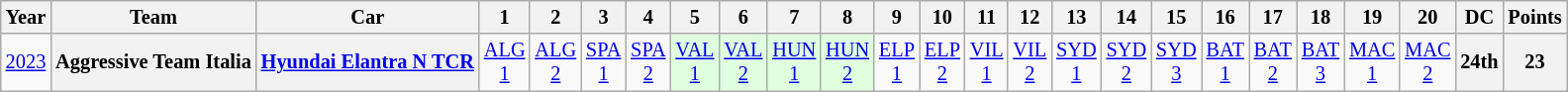<table class="wikitable" style="text-align:center; font-size:85%">
<tr>
<th>Year</th>
<th>Team</th>
<th>Car</th>
<th>1</th>
<th>2</th>
<th>3</th>
<th>4</th>
<th>5</th>
<th>6</th>
<th>7</th>
<th>8</th>
<th>9</th>
<th>10</th>
<th>11</th>
<th>12</th>
<th>13</th>
<th>14</th>
<th>15</th>
<th>16</th>
<th>17</th>
<th>18</th>
<th>19</th>
<th>20</th>
<th>DC</th>
<th>Points</th>
</tr>
<tr>
<td><a href='#'>2023</a></td>
<th nowrap>Aggressive Team Italia</th>
<th nowrap><a href='#'>Hyundai Elantra N TCR</a></th>
<td><a href='#'>ALG<br>1</a></td>
<td><a href='#'>ALG<br>2</a></td>
<td><a href='#'>SPA<br>1</a></td>
<td><a href='#'>SPA<br>2</a></td>
<td style="background:#DFFFDF;"><a href='#'>VAL<br>1</a><br></td>
<td style="background:#DFFFDF;"><a href='#'>VAL<br>2</a><br></td>
<td style="background:#DFFFDF;"><a href='#'>HUN<br>1</a><br></td>
<td style="background:#DFFFDF;"><a href='#'>HUN<br>2</a><br></td>
<td><a href='#'>ELP<br>1</a></td>
<td><a href='#'>ELP<br>2</a></td>
<td><a href='#'>VIL<br>1</a></td>
<td><a href='#'>VIL<br>2</a></td>
<td><a href='#'>SYD<br>1</a></td>
<td><a href='#'>SYD<br>2</a></td>
<td><a href='#'>SYD<br>3</a></td>
<td><a href='#'>BAT<br>1</a></td>
<td><a href='#'>BAT<br>2</a></td>
<td><a href='#'>BAT<br>3</a></td>
<td><a href='#'>MAC<br>1</a></td>
<td><a href='#'>MAC<br>2</a></td>
<th>24th</th>
<th>23</th>
</tr>
</table>
